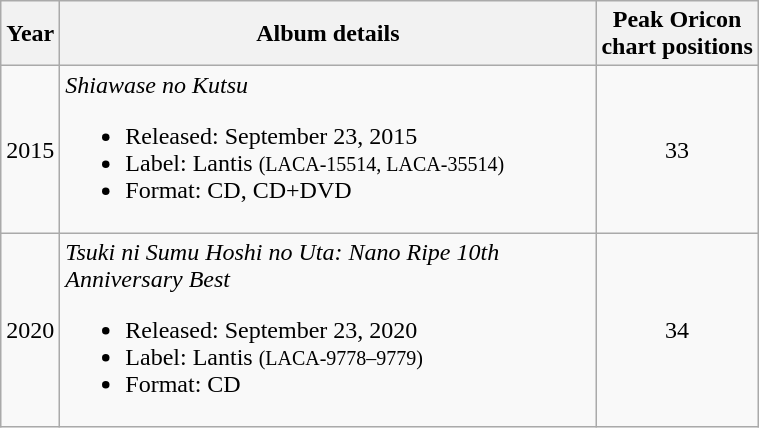<table class="wikitable" border="1">
<tr>
<th rowspan="1">Year</th>
<th rowspan="1" width="350">Album details</th>
<th colspan="1">Peak Oricon<br> chart positions</th>
</tr>
<tr>
<td>2015</td>
<td align="left"><em>Shiawase no Kutsu</em><br><ul><li>Released: September 23, 2015</li><li>Label:  Lantis <small>(LACA-15514, LACA-35514)</small></li><li>Format: CD, CD+DVD</li></ul></td>
<td align="center">33</td>
</tr>
<tr>
<td>2020</td>
<td align="left"><em>Tsuki ni Sumu Hoshi no Uta: Nano Ripe 10th Anniversary Best</em><br><ul><li>Released: September 23, 2020</li><li>Label: Lantis <small>(LACA-9778–9779)</small></li><li>Format: CD</li></ul></td>
<td align="center">34</td>
</tr>
</table>
